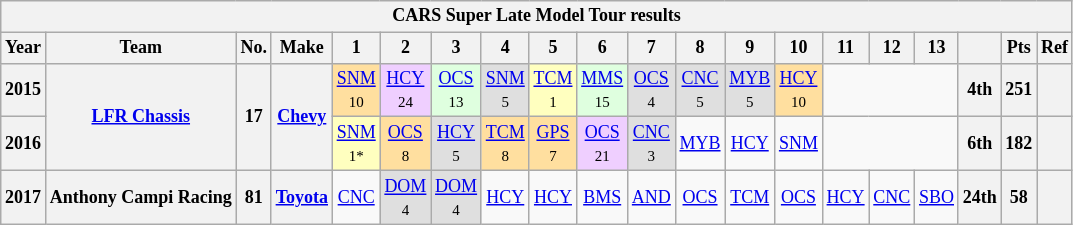<table class="wikitable" style="text-align:center; font-size:75%">
<tr>
<th colspan=20>CARS Super Late Model Tour results</th>
</tr>
<tr>
<th>Year</th>
<th>Team</th>
<th>No.</th>
<th>Make</th>
<th>1</th>
<th>2</th>
<th>3</th>
<th>4</th>
<th>5</th>
<th>6</th>
<th>7</th>
<th>8</th>
<th>9</th>
<th>10</th>
<th>11</th>
<th>12</th>
<th>13</th>
<th></th>
<th>Pts</th>
<th>Ref</th>
</tr>
<tr>
<th>2015</th>
<th rowspan=2><a href='#'>LFR Chassis</a></th>
<th rowspan=2>17</th>
<th rowspan=2><a href='#'>Chevy</a></th>
<td style="background:#FFDF9F;"><a href='#'>SNM</a><br><small>10</small></td>
<td style="background:#EFCFFF;"><a href='#'>HCY</a><br><small>24</small></td>
<td style="background:#DFFFDF;"><a href='#'>OCS</a><br><small>13</small></td>
<td style="background:#DFDFDF;"><a href='#'>SNM</a><br><small>5</small></td>
<td style="background:#FFFFBF;"><a href='#'>TCM</a><br><small>1</small></td>
<td style="background:#DFFFDF;"><a href='#'>MMS</a><br><small>15</small></td>
<td style="background:#DFDFDF;"><a href='#'>OCS</a><br><small>4</small></td>
<td style="background:#DFDFDF;"><a href='#'>CNC</a><br><small>5</small></td>
<td style="background:#DFDFDF;"><a href='#'>MYB</a><br><small>5</small></td>
<td style="background:#FFDF9F;"><a href='#'>HCY</a><br><small>10</small></td>
<td colspan=3></td>
<th>4th</th>
<th>251</th>
<th></th>
</tr>
<tr>
<th>2016</th>
<td style="background:#FFFFBF;"><a href='#'>SNM</a><br><small>1*</small></td>
<td style="background:#FFDF9F;"><a href='#'>OCS</a><br><small>8</small></td>
<td style="background:#DFDFDF;"><a href='#'>HCY</a><br><small>5</small></td>
<td style="background:#FFDF9F;"><a href='#'>TCM</a><br><small>8</small></td>
<td style="background:#FFDF9F;"><a href='#'>GPS</a><br><small>7</small></td>
<td style="background:#EFCFFF;"><a href='#'>OCS</a><br><small>21</small></td>
<td style="background:#DFDFDF;"><a href='#'>CNC</a><br><small>3</small></td>
<td><a href='#'>MYB</a></td>
<td><a href='#'>HCY</a></td>
<td><a href='#'>SNM</a></td>
<td colspan=3></td>
<th>6th</th>
<th>182</th>
<th></th>
</tr>
<tr>
<th>2017</th>
<th>Anthony Campi Racing</th>
<th>81</th>
<th><a href='#'>Toyota</a></th>
<td><a href='#'>CNC</a></td>
<td style="background:#DFDFDF;"><a href='#'>DOM</a><br><small>4</small></td>
<td style="background:#DFDFDF;"><a href='#'>DOM</a><br><small>4</small></td>
<td><a href='#'>HCY</a></td>
<td><a href='#'>HCY</a></td>
<td><a href='#'>BMS</a></td>
<td><a href='#'>AND</a></td>
<td><a href='#'>OCS</a></td>
<td><a href='#'>TCM</a></td>
<td><a href='#'>OCS</a></td>
<td><a href='#'>HCY</a></td>
<td><a href='#'>CNC</a></td>
<td><a href='#'>SBO</a></td>
<th>24th</th>
<th>58</th>
<th></th>
</tr>
</table>
